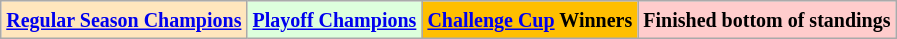<table class="wikitable">
<tr>
<td bgcolor="#FFE6BD"><small><strong><a href='#'>Regular Season Champions</a></strong></small></td>
<td bgcolor="#ddffdd"><small><strong><a href='#'>Playoff Champions</a></strong></small></td>
<td bgcolor="#FFBF00"><small><strong><a href='#'>Challenge Cup</a> Winners</strong></small></td>
<td bgcolor="#FFCCCC"><small><strong>Finished bottom of standings</strong></small></td>
</tr>
</table>
